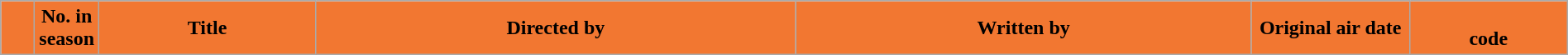<table class="wikitable plainrowheaders" style="width:100%; margin:auto;">
<tr>
<th style="background:#F27731" width="20"></th>
<th style="background:#F27731" width="20">No. in season</th>
<th style="background:#F27731">Title</th>
<th style="background:#F27731">Directed by</th>
<th style="background:#F27731">Written by</th>
<th style="background:#F27731" width="120">Original air date</th>
<th style="background:#F27731" width="120"><br>code<br>






</th>
</tr>
</table>
